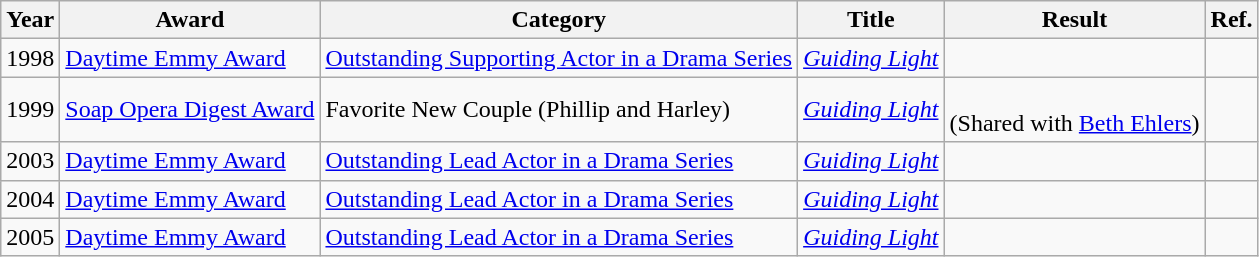<table class="wikitable">
<tr>
<th>Year</th>
<th>Award</th>
<th>Category</th>
<th>Title</th>
<th>Result</th>
<th>Ref.</th>
</tr>
<tr>
<td>1998</td>
<td><a href='#'>Daytime Emmy Award</a></td>
<td><a href='#'>Outstanding Supporting Actor in a Drama Series</a></td>
<td><em><a href='#'>Guiding Light</a></em></td>
<td></td>
<td></td>
</tr>
<tr>
<td>1999</td>
<td><a href='#'>Soap Opera Digest Award</a></td>
<td>Favorite New Couple (Phillip and Harley)</td>
<td><em><a href='#'>Guiding Light</a></em></td>
<td><br>(Shared with <a href='#'>Beth Ehlers</a>)</td>
<td></td>
</tr>
<tr>
<td>2003</td>
<td><a href='#'>Daytime Emmy Award</a></td>
<td><a href='#'>Outstanding Lead Actor in a Drama Series</a></td>
<td><em><a href='#'>Guiding Light</a></em></td>
<td></td>
<td></td>
</tr>
<tr>
<td>2004</td>
<td><a href='#'>Daytime Emmy Award</a></td>
<td><a href='#'>Outstanding Lead Actor in a Drama Series</a></td>
<td><em><a href='#'>Guiding Light</a></em></td>
<td></td>
<td></td>
</tr>
<tr>
<td>2005</td>
<td><a href='#'>Daytime Emmy Award</a></td>
<td><a href='#'>Outstanding Lead Actor in a Drama Series</a></td>
<td><em><a href='#'>Guiding Light</a></em></td>
<td></td>
<td></td>
</tr>
</table>
